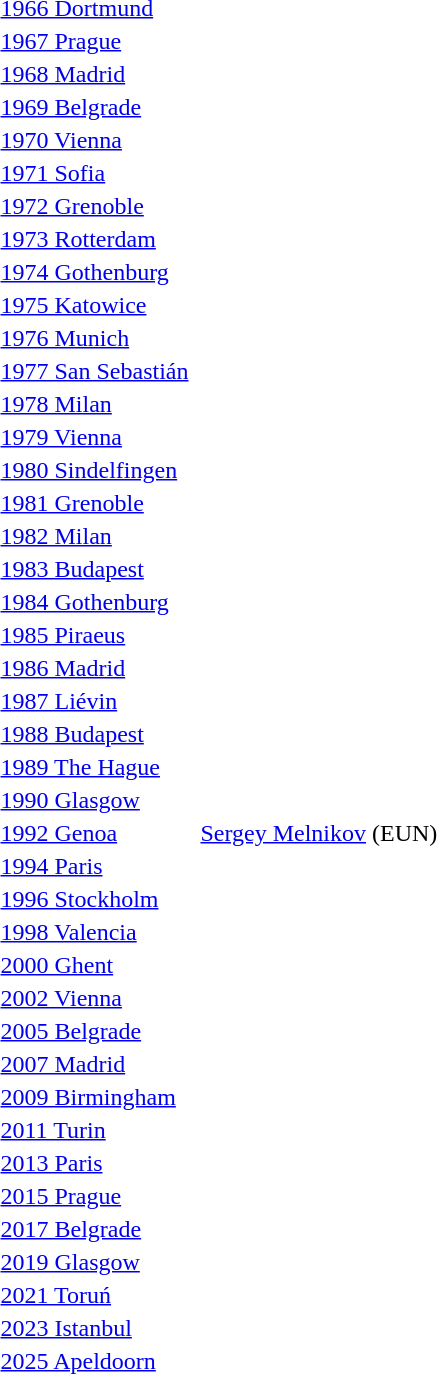<table>
<tr>
<td><a href='#'>1966 Dortmund</a><br></td>
<td></td>
<td></td>
<td></td>
</tr>
<tr>
<td><a href='#'>1967 Prague</a><br></td>
<td></td>
<td></td>
<td></td>
</tr>
<tr>
<td><a href='#'>1968 Madrid</a><br></td>
<td></td>
<td></td>
<td></td>
</tr>
<tr>
<td><a href='#'>1969 Belgrade</a><br></td>
<td></td>
<td></td>
<td></td>
</tr>
<tr>
<td><a href='#'>1970 Vienna</a><br></td>
<td></td>
<td></td>
<td></td>
</tr>
<tr>
<td><a href='#'>1971 Sofia</a><br></td>
<td></td>
<td></td>
<td></td>
</tr>
<tr>
<td><a href='#'>1972 Grenoble</a><br></td>
<td></td>
<td></td>
<td></td>
</tr>
<tr>
<td><a href='#'>1973 Rotterdam</a><br></td>
<td></td>
<td></td>
<td></td>
</tr>
<tr>
<td><a href='#'>1974 Gothenburg</a><br></td>
<td></td>
<td></td>
<td></td>
</tr>
<tr>
<td><a href='#'>1975 Katowice</a><br></td>
<td></td>
<td></td>
<td></td>
</tr>
<tr>
<td><a href='#'>1976 Munich</a><br></td>
<td></td>
<td></td>
<td></td>
</tr>
<tr>
<td><a href='#'>1977 San Sebastián</a><br></td>
<td></td>
<td></td>
<td></td>
</tr>
<tr>
<td><a href='#'>1978 Milan</a><br></td>
<td></td>
<td></td>
<td></td>
</tr>
<tr>
<td><a href='#'>1979 Vienna</a><br></td>
<td></td>
<td></td>
<td></td>
</tr>
<tr>
<td><a href='#'>1980 Sindelfingen</a><br></td>
<td></td>
<td></td>
<td></td>
</tr>
<tr>
<td><a href='#'>1981 Grenoble</a><br></td>
<td></td>
<td></td>
<td></td>
</tr>
<tr>
<td><a href='#'>1982 Milan</a><br></td>
<td></td>
<td></td>
<td></td>
</tr>
<tr>
<td><a href='#'>1983 Budapest</a><br></td>
<td></td>
<td></td>
<td></td>
</tr>
<tr>
<td><a href='#'>1984 Gothenburg</a><br></td>
<td></td>
<td></td>
<td></td>
</tr>
<tr>
<td><a href='#'>1985 Piraeus</a><br></td>
<td></td>
<td></td>
<td></td>
</tr>
<tr>
<td><a href='#'>1986 Madrid</a><br></td>
<td></td>
<td></td>
<td></td>
</tr>
<tr>
<td><a href='#'>1987 Liévin</a><br></td>
<td></td>
<td></td>
<td></td>
</tr>
<tr>
<td><a href='#'>1988 Budapest</a><br></td>
<td></td>
<td></td>
<td></td>
</tr>
<tr>
<td><a href='#'>1989 The Hague</a><br></td>
<td></td>
<td></td>
<td></td>
</tr>
<tr>
<td><a href='#'>1990 Glasgow</a><br></td>
<td></td>
<td></td>
<td></td>
</tr>
<tr>
<td><a href='#'>1992 Genoa</a><br></td>
<td></td>
<td> <a href='#'>Sergey Melnikov</a> (EUN)</td>
<td></td>
</tr>
<tr>
<td><a href='#'>1994 Paris</a><br></td>
<td></td>
<td></td>
<td></td>
</tr>
<tr>
<td><a href='#'>1996 Stockholm</a><br></td>
<td></td>
<td></td>
<td></td>
</tr>
<tr>
<td><a href='#'>1998 Valencia</a><br></td>
<td></td>
<td></td>
<td></td>
</tr>
<tr>
<td><a href='#'>2000 Ghent</a><br></td>
<td></td>
<td></td>
<td></td>
</tr>
<tr>
<td><a href='#'>2002 Vienna</a><br></td>
<td></td>
<td></td>
<td></td>
</tr>
<tr>
<td><a href='#'>2005 Belgrade</a><br></td>
<td></td>
<td></td>
<td></td>
</tr>
<tr>
<td><a href='#'>2007 Madrid</a><br></td>
<td></td>
<td></td>
<td></td>
</tr>
<tr>
<td><a href='#'>2009 Birmingham</a><br></td>
<td></td>
<td></td>
<td></td>
</tr>
<tr>
<td><a href='#'>2011 Turin</a><br></td>
<td></td>
<td></td>
<td></td>
</tr>
<tr>
<td><a href='#'>2013 Paris</a><br></td>
<td></td>
<td></td>
<td></td>
</tr>
<tr>
<td><a href='#'>2015 Prague</a><br></td>
<td></td>
<td></td>
<td></td>
</tr>
<tr>
<td><a href='#'>2017 Belgrade</a><br></td>
<td></td>
<td></td>
<td></td>
</tr>
<tr>
<td><a href='#'>2019 Glasgow</a><br></td>
<td></td>
<td></td>
<td></td>
</tr>
<tr>
<td><a href='#'>2021 Toruń</a><br></td>
<td></td>
<td></td>
<td></td>
</tr>
<tr>
<td><a href='#'>2023 Istanbul</a><br></td>
<td></td>
<td></td>
<td></td>
</tr>
<tr>
<td><a href='#'>2025 Apeldoorn</a><br></td>
<td></td>
<td></td>
<td></td>
</tr>
</table>
